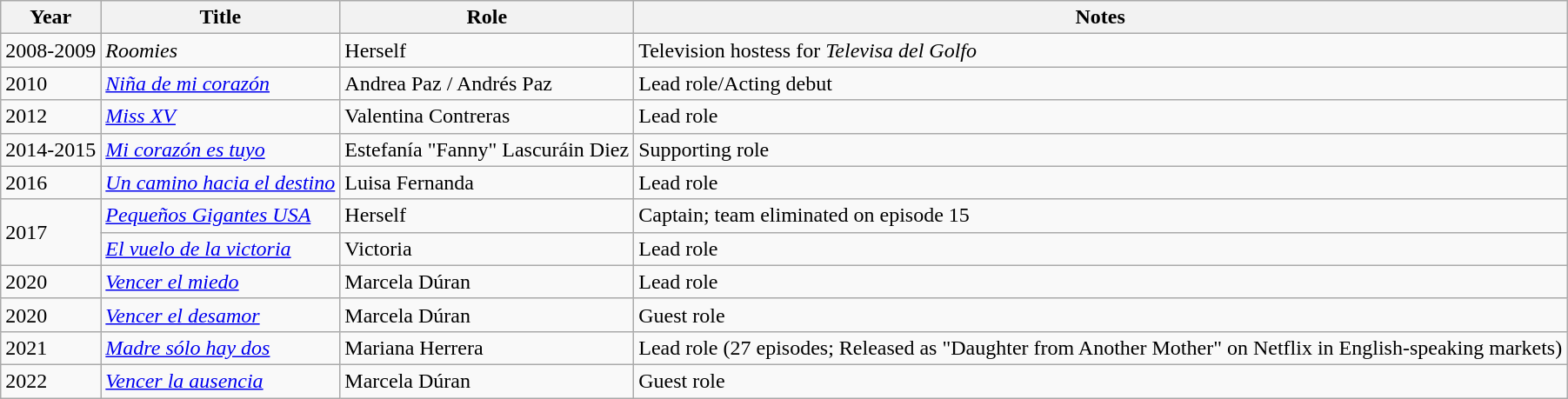<table class="wikitable sortable">
<tr>
<th>Year</th>
<th>Title</th>
<th>Role</th>
<th>Notes</th>
</tr>
<tr>
<td>2008-2009</td>
<td><em>Roomies</em></td>
<td>Herself</td>
<td>Television hostess for <em>Televisa del Golfo</em></td>
</tr>
<tr>
<td>2010</td>
<td><em><a href='#'>Niña de mi corazón</a></em></td>
<td>Andrea Paz / Andrés Paz</td>
<td>Lead role/Acting debut</td>
</tr>
<tr>
<td>2012</td>
<td><em><a href='#'>Miss XV</a></em></td>
<td>Valentina Contreras</td>
<td>Lead role</td>
</tr>
<tr>
<td>2014-2015</td>
<td><em><a href='#'>Mi corazón es tuyo</a></em></td>
<td>Estefanía "Fanny" Lascuráin Diez</td>
<td>Supporting role</td>
</tr>
<tr>
<td>2016</td>
<td><em><a href='#'>Un camino hacia el destino</a></em></td>
<td>Luisa Fernanda</td>
<td>Lead role</td>
</tr>
<tr>
<td rowspan="2">2017</td>
<td><em><a href='#'>Pequeños Gigantes USA</a></em></td>
<td>Herself</td>
<td>Captain; team eliminated on episode 15</td>
</tr>
<tr>
<td><em><a href='#'>El vuelo de la victoria</a></em></td>
<td>Victoria</td>
<td>Lead role</td>
</tr>
<tr>
<td>2020</td>
<td><em><a href='#'>Vencer el miedo</a></em></td>
<td>Marcela Dúran</td>
<td>Lead role</td>
</tr>
<tr>
<td>2020</td>
<td><em><a href='#'>Vencer el desamor</a></em></td>
<td>Marcela Dúran</td>
<td>Guest role</td>
</tr>
<tr>
<td>2021</td>
<td><em><a href='#'>Madre sólo hay dos</a></em></td>
<td>Mariana Herrera</td>
<td>Lead role (27 episodes; Released as "Daughter from Another Mother" on Netflix in English-speaking markets)</td>
</tr>
<tr>
<td>2022</td>
<td><em><a href='#'>Vencer la ausencia</a></em></td>
<td>Marcela Dúran</td>
<td>Guest role</td>
</tr>
</table>
